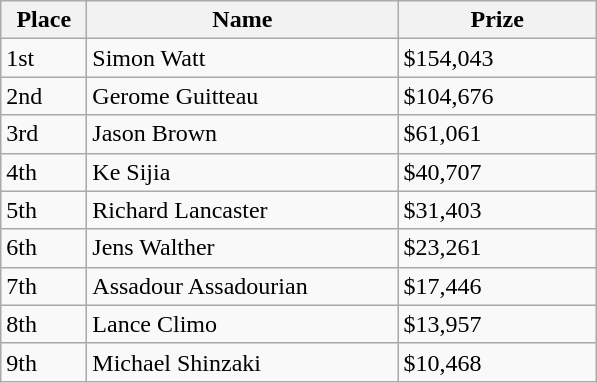<table class="wikitable">
<tr>
<th width="50">Place</th>
<th width="200">Name</th>
<th width="125">Prize</th>
</tr>
<tr>
<td>1st</td>
<td> Simon Watt</td>
<td>$154,043</td>
</tr>
<tr>
<td>2nd</td>
<td> Gerome Guitteau</td>
<td>$104,676</td>
</tr>
<tr>
<td>3rd</td>
<td> Jason Brown</td>
<td>$61,061</td>
</tr>
<tr>
<td>4th</td>
<td> Ke Sijia</td>
<td>$40,707</td>
</tr>
<tr>
<td>5th</td>
<td> Richard Lancaster</td>
<td>$31,403</td>
</tr>
<tr>
<td>6th</td>
<td> Jens Walther</td>
<td>$23,261</td>
</tr>
<tr>
<td>7th</td>
<td> Assadour Assadourian</td>
<td>$17,446</td>
</tr>
<tr>
<td>8th</td>
<td> Lance Climo</td>
<td>$13,957</td>
</tr>
<tr>
<td>9th</td>
<td> Michael Shinzaki</td>
<td>$10,468</td>
</tr>
</table>
